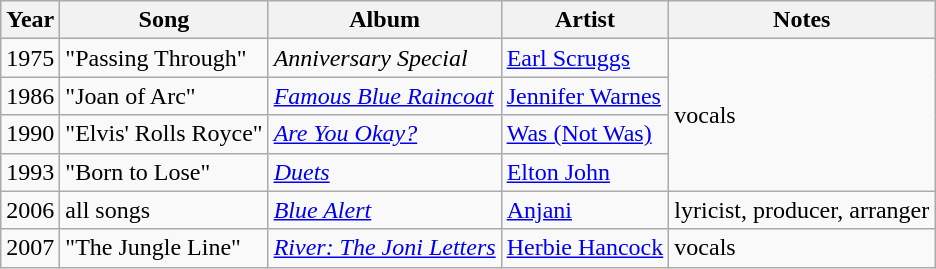<table class="wikitable">
<tr>
<th>Year</th>
<th>Song</th>
<th>Album</th>
<th>Artist</th>
<th>Notes</th>
</tr>
<tr>
<td>1975</td>
<td>"Passing Through"</td>
<td><em>Anniversary Special</em></td>
<td><a href='#'>Earl Scruggs</a></td>
<td rowspan="4">vocals</td>
</tr>
<tr>
<td>1986</td>
<td>"Joan of Arc"</td>
<td><a href='#'><em>Famous Blue Raincoat</em></a></td>
<td><a href='#'>Jennifer Warnes</a></td>
</tr>
<tr>
<td>1990</td>
<td>"Elvis' Rolls Royce"</td>
<td><em><a href='#'>Are You Okay?</a></em></td>
<td><a href='#'>Was (Not Was)</a></td>
</tr>
<tr>
<td>1993</td>
<td>"Born to Lose"</td>
<td><em><a href='#'>Duets</a></em></td>
<td><a href='#'>Elton John</a></td>
</tr>
<tr>
<td>2006</td>
<td>all songs</td>
<td><em><a href='#'>Blue Alert</a></em></td>
<td><a href='#'>Anjani</a></td>
<td>lyricist, producer, arranger</td>
</tr>
<tr>
<td>2007</td>
<td>"The Jungle Line"</td>
<td><em><a href='#'>River: The Joni Letters</a></em></td>
<td><a href='#'>Herbie Hancock</a></td>
<td>vocals</td>
</tr>
</table>
